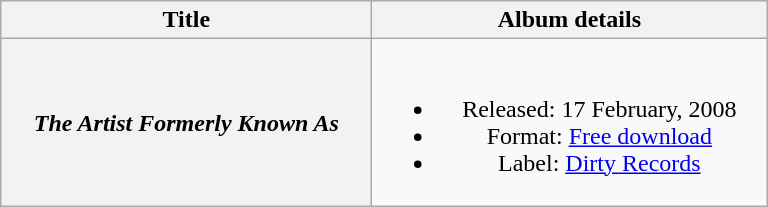<table class="wikitable plainrowheaders" style="text-align:center;">
<tr>
<th scope="col" style="width:15em;">Title</th>
<th scope="col" style="width:16em;">Album details</th>
</tr>
<tr>
<th scope="row"><em>The Artist Formerly Known As</em></th>
<td><br><ul><li>Released: 17 February, 2008</li><li>Format: <a href='#'>Free download</a></li><li>Label: <a href='#'>Dirty Records</a></li></ul></td>
</tr>
</table>
